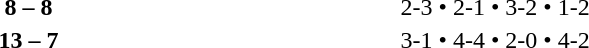<table>
<tr>
<th width=200></th>
<th width=80></th>
<th width=200></th>
<th width=220></th>
</tr>
<tr>
<td align=right><strong></strong></td>
<td align=center><strong>8 – 8</strong></td>
<td><strong></strong></td>
<td>2-3 • 2-1 • 3-2 • 1-2</td>
</tr>
<tr>
<td align=right><strong></strong></td>
<td align=center><strong>13 – 7</strong></td>
<td><strong></strong></td>
<td>3-1 • 4-4 • 2-0 • 4-2</td>
</tr>
</table>
